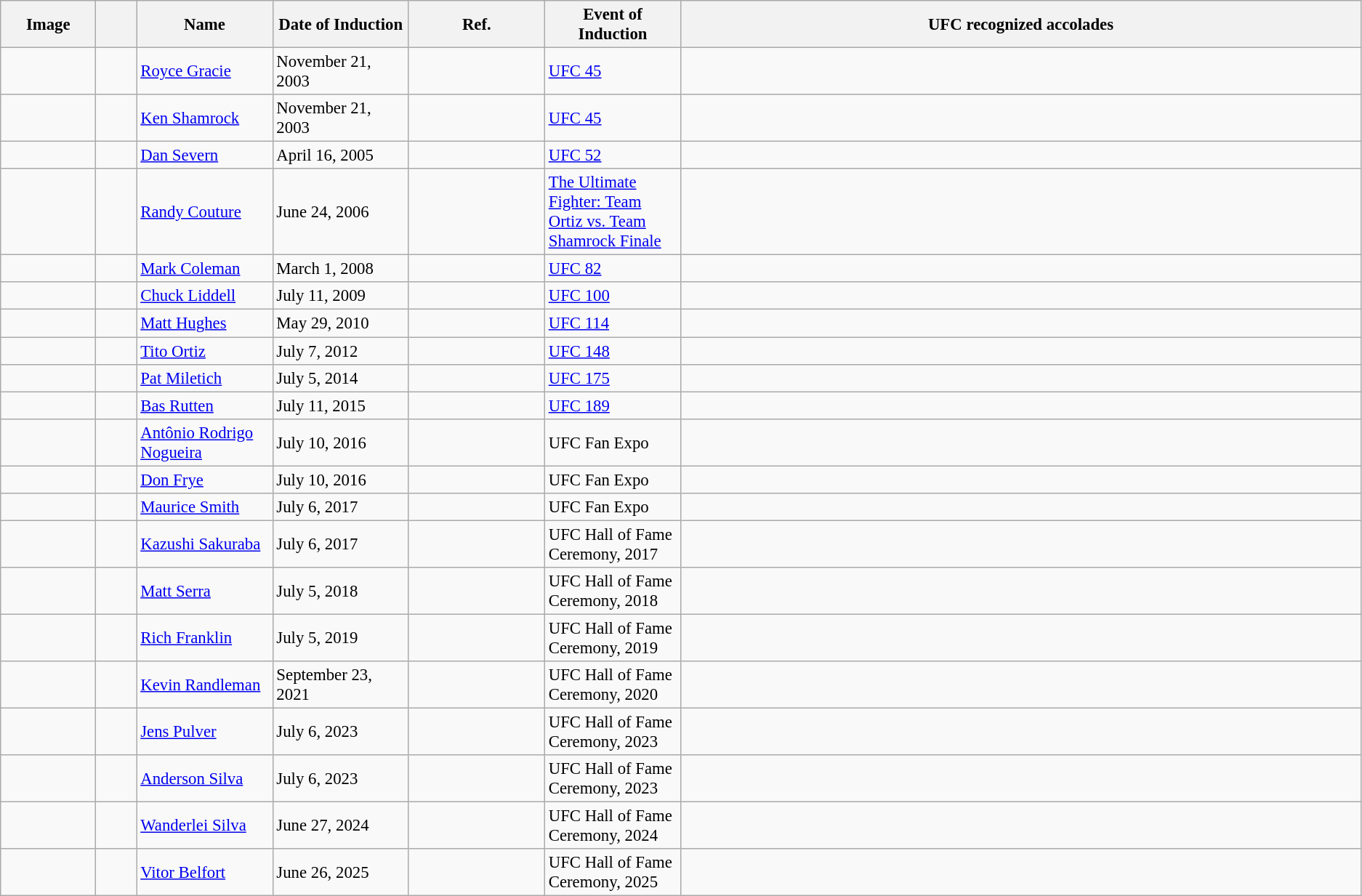<table class="wikitable sortable" style="font-size: 95%">
<tr>
<th style="width:7%;">Image</th>
<th width=3%></th>
<th style="width:10%;">Name</th>
<th style="width:10%;">Date of Induction</th>
<th style="width:10%;">Ref.</th>
<th style="width:10%;">Event of Induction</th>
<th class="unsortable"><strong>UFC recognized accolades</strong></th>
</tr>
<tr>
<td></td>
<td></td>
<td><a href='#'>Royce Gracie</a></td>
<td>November 21, 2003</td>
<td></td>
<td><a href='#'>UFC 45</a></td>
<td></td>
</tr>
<tr>
<td></td>
<td></td>
<td><a href='#'>Ken Shamrock</a></td>
<td>November 21, 2003</td>
<td></td>
<td><a href='#'>UFC 45</a></td>
<td></td>
</tr>
<tr>
<td></td>
<td></td>
<td><a href='#'>Dan Severn</a></td>
<td>April 16, 2005</td>
<td></td>
<td><a href='#'>UFC 52</a></td>
<td></td>
</tr>
<tr>
<td></td>
<td></td>
<td><a href='#'>Randy Couture</a></td>
<td>June 24, 2006</td>
<td></td>
<td><a href='#'>The Ultimate Fighter: Team Ortiz vs. Team Shamrock Finale</a></td>
<td></td>
</tr>
<tr>
<td></td>
<td></td>
<td><a href='#'>Mark Coleman</a></td>
<td>March 1, 2008</td>
<td></td>
<td><a href='#'>UFC 82</a></td>
<td></td>
</tr>
<tr>
<td></td>
<td></td>
<td><a href='#'>Chuck Liddell</a></td>
<td>July 11, 2009</td>
<td></td>
<td><a href='#'>UFC 100</a></td>
<td></td>
</tr>
<tr>
<td></td>
<td></td>
<td><a href='#'>Matt Hughes</a></td>
<td>May 29, 2010</td>
<td></td>
<td><a href='#'>UFC 114</a></td>
<td></td>
</tr>
<tr>
<td></td>
<td></td>
<td><a href='#'>Tito Ortiz</a></td>
<td>July 7, 2012</td>
<td></td>
<td><a href='#'>UFC 148</a></td>
<td></td>
</tr>
<tr>
<td></td>
<td></td>
<td><a href='#'>Pat Miletich</a></td>
<td>July 5, 2014</td>
<td></td>
<td><a href='#'>UFC 175</a></td>
<td></td>
</tr>
<tr>
<td></td>
<td></td>
<td><a href='#'>Bas Rutten</a></td>
<td>July 11, 2015</td>
<td></td>
<td><a href='#'>UFC 189</a></td>
<td></td>
</tr>
<tr>
<td></td>
<td></td>
<td><a href='#'>Antônio Rodrigo Nogueira</a></td>
<td>July 10, 2016</td>
<td></td>
<td>UFC Fan Expo</td>
<td></td>
</tr>
<tr>
<td></td>
<td></td>
<td><a href='#'>Don Frye</a></td>
<td>July 10, 2016</td>
<td></td>
<td>UFC Fan Expo</td>
<td></td>
</tr>
<tr>
<td></td>
<td></td>
<td><a href='#'>Maurice Smith</a></td>
<td>July 6, 2017</td>
<td></td>
<td>UFC Fan Expo</td>
<td></td>
</tr>
<tr>
<td></td>
<td></td>
<td><a href='#'>Kazushi Sakuraba</a></td>
<td>July 6, 2017</td>
<td></td>
<td>UFC Hall of Fame Ceremony, 2017</td>
<td></td>
</tr>
<tr>
<td></td>
<td></td>
<td><a href='#'>Matt Serra</a></td>
<td>July 5, 2018</td>
<td></td>
<td>UFC Hall of Fame Ceremony, 2018</td>
<td></td>
</tr>
<tr>
<td></td>
<td></td>
<td><a href='#'>Rich Franklin</a></td>
<td>July 5, 2019</td>
<td></td>
<td>UFC Hall of Fame Ceremony, 2019</td>
<td></td>
</tr>
<tr>
<td></td>
<td></td>
<td><a href='#'>Kevin Randleman</a></td>
<td>September 23, 2021</td>
<td></td>
<td>UFC Hall of Fame Ceremony, 2020</td>
<td></td>
</tr>
<tr>
<td></td>
<td></td>
<td><a href='#'>Jens Pulver</a></td>
<td>July 6, 2023</td>
<td></td>
<td>UFC Hall of Fame Ceremony, 2023</td>
<td></td>
</tr>
<tr>
<td></td>
<td></td>
<td><a href='#'>Anderson Silva</a></td>
<td>July 6, 2023</td>
<td></td>
<td>UFC Hall of Fame Ceremony, 2023</td>
<td></td>
</tr>
<tr>
<td></td>
<td></td>
<td><a href='#'>Wanderlei Silva</a></td>
<td>June 27, 2024</td>
<td></td>
<td>UFC Hall of Fame Ceremony, 2024</td>
<td></td>
</tr>
<tr>
<td></td>
<td></td>
<td><a href='#'>Vitor Belfort</a></td>
<td>June 26, 2025</td>
<td></td>
<td>UFC Hall of Fame Ceremony, 2025</td>
<td></td>
</tr>
</table>
